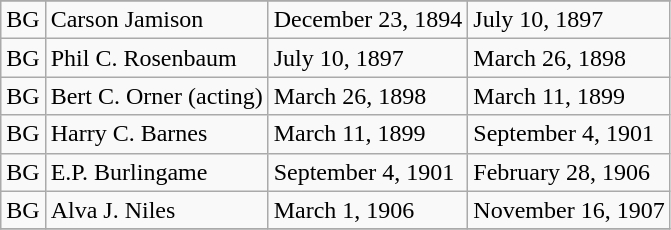<table class=wikitable>
<tr ! Rank !! Name !! In office !! Left office>
</tr>
<tr>
<td>BG</td>
<td>Carson Jamison</td>
<td>December 23, 1894</td>
<td>July 10, 1897</td>
</tr>
<tr>
<td>BG</td>
<td>Phil C. Rosenbaum</td>
<td>July 10, 1897</td>
<td>March 26, 1898</td>
</tr>
<tr>
<td>BG</td>
<td>Bert C. Orner (acting)</td>
<td>March 26, 1898</td>
<td>March 11, 1899</td>
</tr>
<tr>
<td>BG</td>
<td>Harry C. Barnes</td>
<td>March 11, 1899</td>
<td>September 4, 1901</td>
</tr>
<tr>
<td>BG</td>
<td>E.P. Burlingame</td>
<td>September 4, 1901</td>
<td>February 28, 1906</td>
</tr>
<tr>
<td>BG</td>
<td>Alva J. Niles</td>
<td>March 1, 1906</td>
<td>November 16, 1907</td>
</tr>
<tr>
</tr>
</table>
